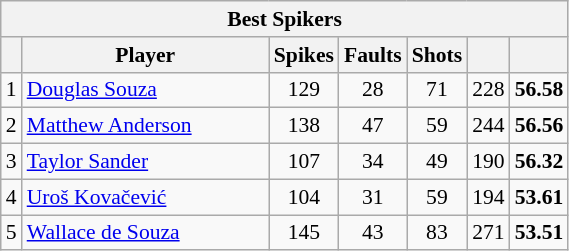<table class="wikitable sortable" style=font-size:90%>
<tr>
<th colspan=7>Best Spikers</th>
</tr>
<tr>
<th></th>
<th width=158>Player</th>
<th width=20>Spikes</th>
<th width=20>Faults</th>
<th width=20>Shots</th>
<th width=20></th>
<th width=20></th>
</tr>
<tr>
<td align=center>1</td>
<td> <a href='#'>Douglas Souza</a></td>
<td align=center>129</td>
<td align=center>28</td>
<td align=center>71</td>
<td align=center>228</td>
<td align=center><strong>56.58</strong></td>
</tr>
<tr>
<td align=center>2</td>
<td> <a href='#'>Matthew Anderson</a></td>
<td align=center>138</td>
<td align=center>47</td>
<td align=center>59</td>
<td align=center>244</td>
<td align=center><strong>56.56</strong></td>
</tr>
<tr>
<td align=center>3</td>
<td> <a href='#'>Taylor Sander</a></td>
<td align=center>107</td>
<td align=center>34</td>
<td align=center>49</td>
<td align=center>190</td>
<td align=center><strong>56.32</strong></td>
</tr>
<tr>
<td align=center>4</td>
<td> <a href='#'>Uroš Kovačević</a></td>
<td align=center>104</td>
<td align=center>31</td>
<td align=center>59</td>
<td align=center>194</td>
<td align=center><strong>53.61</strong></td>
</tr>
<tr>
<td align=center>5</td>
<td> <a href='#'>Wallace de Souza</a></td>
<td align=center>145</td>
<td align=center>43</td>
<td align=center>83</td>
<td align=center>271</td>
<td align=center><strong>53.51</strong></td>
</tr>
</table>
